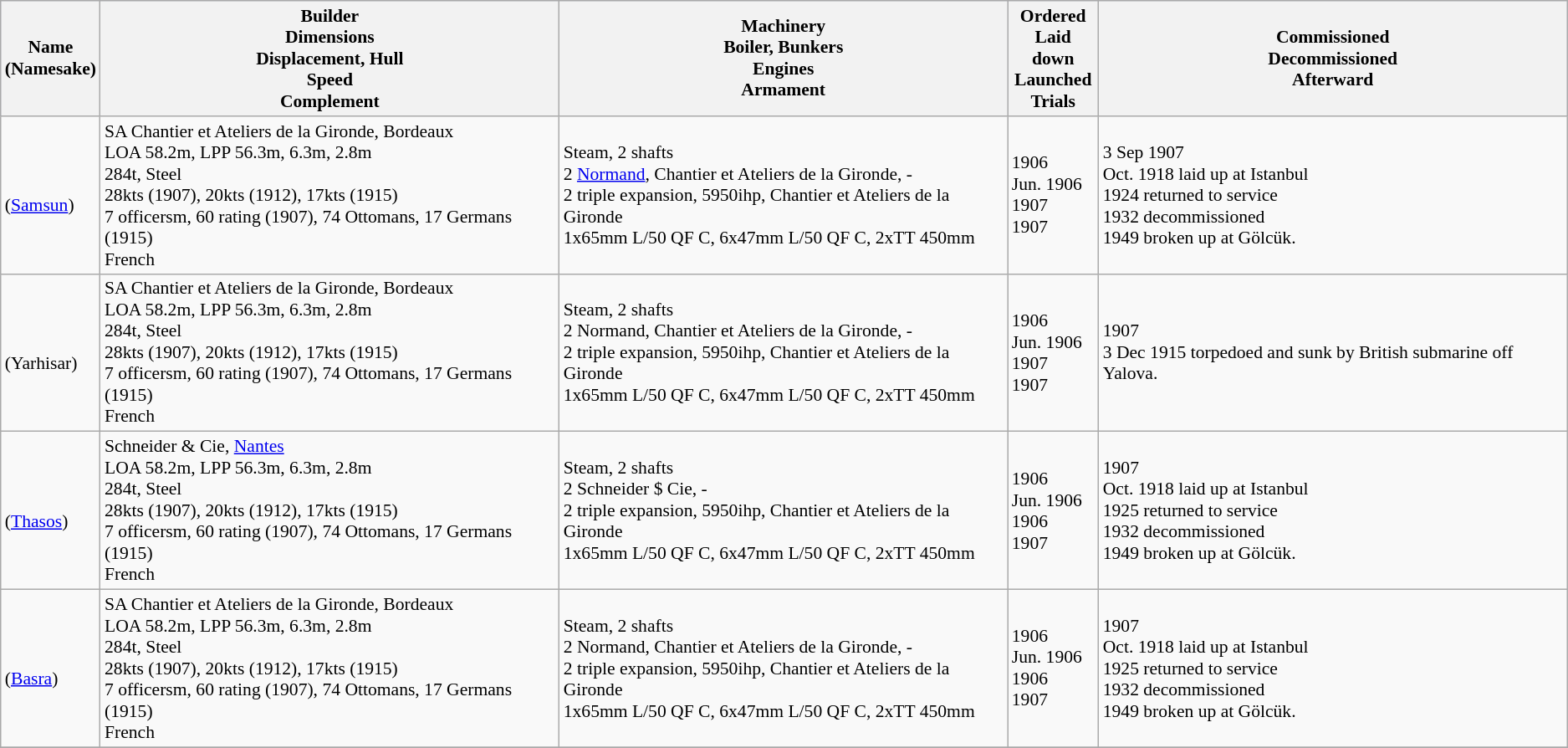<table class="wikitable" style="font-size:90%;">
<tr bgcolor="#e6e9ff">
<th>Name<br>(Namesake)</th>
<th>Builder<br>Dimensions<br>Displacement, Hull<br>Speed<br>Complement</th>
<th>Machinery<br>Boiler, Bunkers<br>Engines<br>Armament</th>
<th>Ordered<br>Laid down<br>Launched<br>Trials</th>
<th>Commissioned<br>Decommissioned<br>Afterward</th>
</tr>
<tr ---->
<td><br>(<a href='#'>Samsun</a>)</td>
<td> SA Chantier et Ateliers de la Gironde, Bordeaux<br>LOA 58.2m, LPP 56.3m, 6.3m, 2.8m<br>284t, Steel<br>28kts (1907), 20kts (1912), 17kts (1915)<br>7 officersm, 60 rating (1907), 74 Ottomans, 17 Germans (1915)<br>French </td>
<td>Steam, 2 shafts<br>2 <a href='#'>Normand</a>, Chantier et Ateliers de la Gironde, -<br>2 triple expansion, 5950ihp, Chantier et Ateliers de la Gironde<br>1x65mm L/50 QF C, 6x47mm L/50 QF C, 2xTT 450mm</td>
<td>1906<br>Jun. 1906<br>1907<br>1907</td>
<td>3 Sep 1907<br>Oct. 1918 laid up at Istanbul<br>1924 returned to service<br>1932 decommissioned<br>1949 broken up at Gölcük.</td>
</tr>
<tr ---->
<td><br>(Yarhisar)</td>
<td> SA Chantier et Ateliers de la Gironde, Bordeaux<br>LOA 58.2m, LPP 56.3m, 6.3m, 2.8m<br>284t, Steel<br>28kts (1907), 20kts (1912), 17kts (1915)<br>7 officersm, 60 rating (1907), 74 Ottomans, 17 Germans (1915)<br>French </td>
<td>Steam, 2 shafts<br>2 Normand, Chantier et Ateliers de la Gironde, -<br>2 triple expansion, 5950ihp, Chantier et Ateliers de la Gironde<br>1x65mm L/50 QF C, 6x47mm L/50 QF C, 2xTT 450mm</td>
<td>1906<br>Jun. 1906<br>1907<br>1907</td>
<td>1907<br>3 Dec 1915 torpedoed and sunk by British submarine  off Yalova.</td>
</tr>
<tr ---->
<td><br>(<a href='#'>Thasos</a>)</td>
<td> Schneider & Cie, <a href='#'>Nantes</a><br>LOA 58.2m, LPP 56.3m, 6.3m, 2.8m<br>284t, Steel<br>28kts (1907), 20kts (1912), 17kts (1915)<br>7 officersm, 60 rating (1907), 74 Ottomans, 17 Germans (1915)<br>French </td>
<td>Steam, 2 shafts<br>2 Schneider $ Cie, -<br>2 triple expansion, 5950ihp, Chantier et Ateliers de la Gironde<br>1x65mm L/50 QF C, 6x47mm L/50 QF C, 2xTT 450mm</td>
<td>1906<br>Jun. 1906<br>1906<br>1907</td>
<td>1907<br>Oct. 1918 laid up at Istanbul<br>1925 returned to service<br>1932 decommissioned<br>1949 broken up at Gölcük.</td>
</tr>
<tr ---->
<td><br>(<a href='#'>Basra</a>)</td>
<td> SA Chantier et Ateliers de la Gironde, Bordeaux<br>LOA 58.2m, LPP 56.3m, 6.3m, 2.8m<br>284t, Steel<br>28kts (1907), 20kts (1912), 17kts (1915)<br>7 officersm, 60 rating (1907), 74 Ottomans, 17 Germans (1915)<br>French </td>
<td>Steam, 2 shafts<br>2 Normand, Chantier et Ateliers de la Gironde, -<br>2 triple expansion, 5950ihp, Chantier et Ateliers de la Gironde<br>1x65mm L/50 QF C, 6x47mm L/50 QF C, 2xTT 450mm</td>
<td>1906<br>Jun. 1906<br>1906<br>1907</td>
<td>1907<br>Oct. 1918 laid up at Istanbul<br>1925 returned to service<br>1932 decommissioned<br>1949 broken up at Gölcük.</td>
</tr>
<tr ---->
</tr>
</table>
